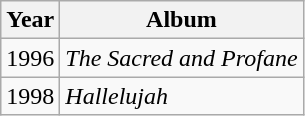<table class="wikitable">
<tr>
<th>Year</th>
<th>Album</th>
</tr>
<tr>
<td>1996</td>
<td><em>The Sacred and Profane</em></td>
</tr>
<tr>
<td>1998</td>
<td><em>Hallelujah</em></td>
</tr>
</table>
